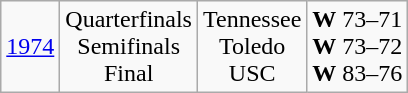<table class="wikitable">
<tr align="center">
<td><a href='#'>1974</a></td>
<td>Quarterfinals<br>Semifinals<br>Final</td>
<td>Tennessee<br>Toledo<br>USC</td>
<td><strong>W</strong> 73–71<br><strong>W</strong> 73–72<br><strong>W</strong> 83–76</td>
</tr>
</table>
